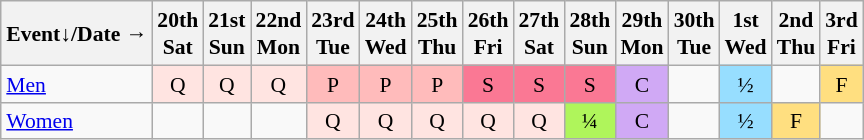<table class="wikitable" style="margin:0.5em auto; font-size:90%; line-height:1.25em; text-align:center;">
<tr>
<th>Event↓/Date →</th>
<th>20th<br>Sat</th>
<th>21st<br>Sun</th>
<th>22nd<br>Mon</th>
<th>23rd<br>Tue</th>
<th>24th<br>Wed</th>
<th>25th<br>Thu</th>
<th>26th<br>Fri</th>
<th>27th<br>Sat</th>
<th>28th<br>Sun</th>
<th>29th<br>Mon</th>
<th>30th<br>Tue</th>
<th>1st<br>Wed</th>
<th>2nd<br>Thu</th>
<th>3rd<br>Fri</th>
</tr>
<tr>
<td style="text-align:left;"><a href='#'>Men</a></td>
<td bgcolor="#FFE4E1">Q</td>
<td bgcolor="#FFE4E1">Q</td>
<td bgcolor="#FFE4E1">Q</td>
<td bgcolor="#FFBBBB">P</td>
<td bgcolor="#FFBBBB">P</td>
<td bgcolor="#FFBBBB">P</td>
<td bgcolor="#FA7894">S</td>
<td bgcolor="#FA7894">S</td>
<td bgcolor="#FA7894">S</td>
<td bgcolor="#D0A9F5">C</td>
<td></td>
<td bgcolor="#97DEFF">½</td>
<td></td>
<td bgcolor="#FFDF80">F</td>
</tr>
<tr>
<td style="text-align:left;"><a href='#'>Women</a></td>
<td></td>
<td></td>
<td></td>
<td bgcolor="#FFE4E1">Q</td>
<td bgcolor="#FFE4E1">Q</td>
<td bgcolor="#FFE4E1">Q</td>
<td bgcolor="#FFE4E1">Q</td>
<td bgcolor="#FFE4E1">Q</td>
<td bgcolor="#AFF55B">¼</td>
<td bgcolor="#D0A9F5">C</td>
<td></td>
<td bgcolor="#97DEFF">½</td>
<td bgcolor="#FFDF80">F</td>
<td></td>
</tr>
</table>
